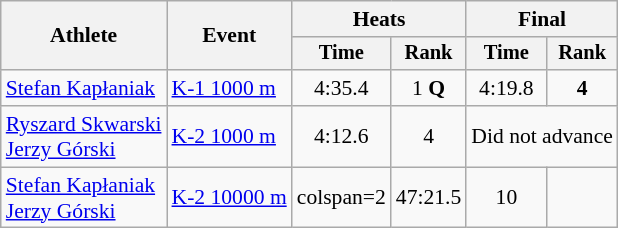<table class="wikitable" style="font-size:90%">
<tr>
<th rowspan=2>Athlete</th>
<th rowspan=2>Event</th>
<th colspan=2>Heats</th>
<th colspan=2>Final</th>
</tr>
<tr style="font-size:95%">
<th>Time</th>
<th>Rank</th>
<th>Time</th>
<th>Rank</th>
</tr>
<tr align=center>
<td align=left><a href='#'>Stefan Kapłaniak</a></td>
<td align=left><a href='#'>K-1 1000 m</a></td>
<td>4:35.4</td>
<td>1 <strong>Q</strong></td>
<td>4:19.8</td>
<td><strong>4</strong></td>
</tr>
<tr align=center>
<td align=left><a href='#'>Ryszard Skwarski</a><br><a href='#'>Jerzy Górski</a></td>
<td align=left><a href='#'>K-2 1000 m</a></td>
<td>4:12.6</td>
<td>4</td>
<td colspan=2>Did not advance</td>
</tr>
<tr align=center>
<td align=left><a href='#'>Stefan Kapłaniak</a><br><a href='#'>Jerzy Górski</a></td>
<td align=left><a href='#'>K-2 10000 m</a></td>
<td>colspan=2 </td>
<td>47:21.5</td>
<td>10</td>
</tr>
</table>
